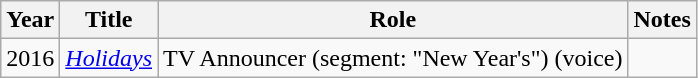<table class="wikitable sortable">
<tr>
<th>Year</th>
<th>Title</th>
<th>Role</th>
<th class="unsortable">Notes</th>
</tr>
<tr>
<td>2016</td>
<td><em><a href='#'>Holidays</a></em></td>
<td>TV Announcer (segment: "New Year's") (voice)</td>
<td></td>
</tr>
</table>
